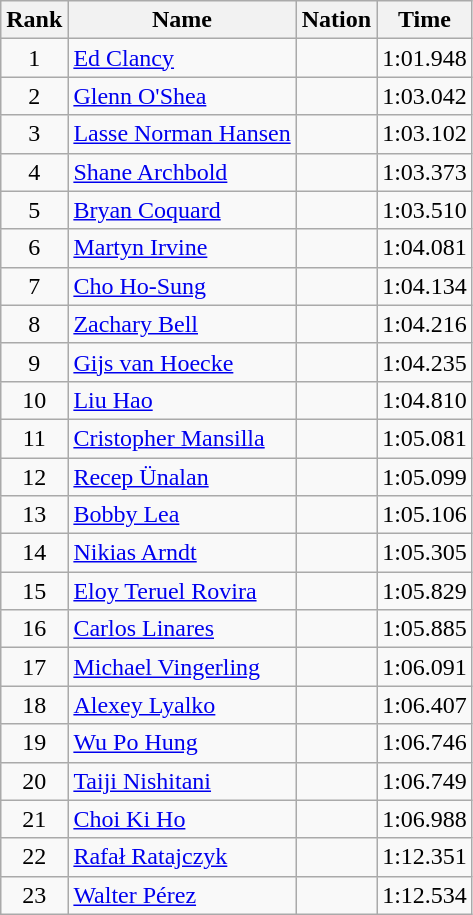<table class="wikitable sortable" style="text-align:center">
<tr>
<th>Rank</th>
<th>Name</th>
<th>Nation</th>
<th>Time</th>
</tr>
<tr>
<td>1</td>
<td align=left><a href='#'>Ed Clancy</a></td>
<td align=left></td>
<td>1:01.948</td>
</tr>
<tr>
<td>2</td>
<td align=left><a href='#'>Glenn O'Shea</a></td>
<td align=left></td>
<td>1:03.042</td>
</tr>
<tr>
<td>3</td>
<td align=left><a href='#'>Lasse Norman Hansen</a></td>
<td align=left></td>
<td>1:03.102</td>
</tr>
<tr>
<td>4</td>
<td align=left><a href='#'>Shane Archbold</a></td>
<td align=left></td>
<td>1:03.373</td>
</tr>
<tr>
<td>5</td>
<td align=left><a href='#'>Bryan Coquard</a></td>
<td align=left></td>
<td>1:03.510</td>
</tr>
<tr>
<td>6</td>
<td align=left><a href='#'>Martyn Irvine</a></td>
<td align=left></td>
<td>1:04.081</td>
</tr>
<tr>
<td>7</td>
<td align=left><a href='#'>Cho Ho-Sung</a></td>
<td align=left></td>
<td>1:04.134</td>
</tr>
<tr>
<td>8</td>
<td align=left><a href='#'>Zachary Bell</a></td>
<td align=left></td>
<td>1:04.216</td>
</tr>
<tr>
<td>9</td>
<td align=left><a href='#'>Gijs van Hoecke</a></td>
<td align=left></td>
<td>1:04.235</td>
</tr>
<tr>
<td>10</td>
<td align=left><a href='#'>Liu Hao</a></td>
<td align=left></td>
<td>1:04.810</td>
</tr>
<tr>
<td>11</td>
<td align=left><a href='#'>Cristopher Mansilla</a></td>
<td align=left></td>
<td>1:05.081</td>
</tr>
<tr>
<td>12</td>
<td align=left><a href='#'>Recep Ünalan</a></td>
<td align=left></td>
<td>1:05.099</td>
</tr>
<tr>
<td>13</td>
<td align=left><a href='#'>Bobby Lea</a></td>
<td align=left></td>
<td>1:05.106</td>
</tr>
<tr>
<td>14</td>
<td align=left><a href='#'>Nikias Arndt</a></td>
<td align=left></td>
<td>1:05.305</td>
</tr>
<tr>
<td>15</td>
<td align=left><a href='#'>Eloy Teruel Rovira</a></td>
<td align=left></td>
<td>1:05.829</td>
</tr>
<tr>
<td>16</td>
<td align=left><a href='#'>Carlos Linares</a></td>
<td align=left></td>
<td>1:05.885</td>
</tr>
<tr>
<td>17</td>
<td align=left><a href='#'>Michael Vingerling</a></td>
<td align=left></td>
<td>1:06.091</td>
</tr>
<tr>
<td>18</td>
<td align=left><a href='#'>Alexey Lyalko</a></td>
<td align=left></td>
<td>1:06.407</td>
</tr>
<tr>
<td>19</td>
<td align=left><a href='#'>Wu Po Hung</a></td>
<td align=left></td>
<td>1:06.746</td>
</tr>
<tr>
<td>20</td>
<td align=left><a href='#'>Taiji Nishitani</a></td>
<td align=left></td>
<td>1:06.749</td>
</tr>
<tr>
<td>21</td>
<td align=left><a href='#'>Choi Ki Ho</a></td>
<td align=left></td>
<td>1:06.988</td>
</tr>
<tr>
<td>22</td>
<td align=left><a href='#'>Rafał Ratajczyk</a></td>
<td align=left></td>
<td>1:12.351</td>
</tr>
<tr>
<td>23</td>
<td align=left><a href='#'>Walter Pérez</a></td>
<td align=left></td>
<td>1:12.534</td>
</tr>
</table>
